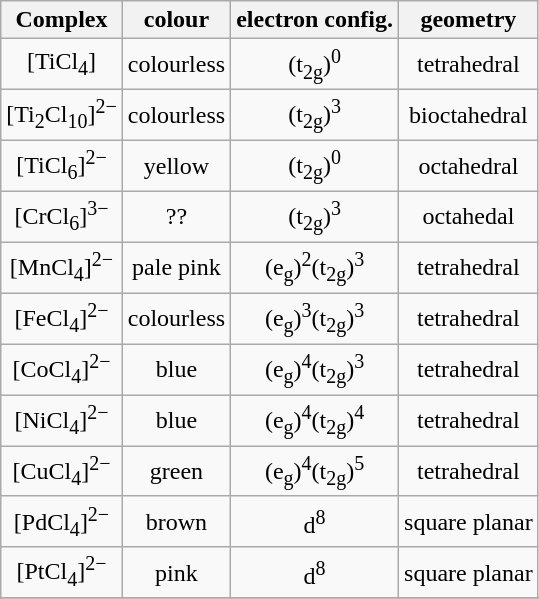<table class=wikitable style="float:left; text-align:center">
<tr>
<th>Complex</th>
<th>colour</th>
<th>electron config.</th>
<th>geometry</th>
</tr>
<tr>
<td>[TiCl<sub>4</sub>]</td>
<td>colourless</td>
<td>(t<sub>2g</sub>)<sup>0</sup></td>
<td>tetrahedral</td>
</tr>
<tr>
<td>[Ti<sub>2</sub>Cl<sub>10</sub>]<sup>2−</sup></td>
<td>colourless</td>
<td>(t<sub>2g</sub>)<sup>3</sup></td>
<td>bioctahedral</td>
</tr>
<tr>
<td>[TiCl<sub>6</sub>]<sup>2−</sup></td>
<td>yellow</td>
<td>(t<sub>2g</sub>)<sup>0</sup></td>
<td>octahedral</td>
</tr>
<tr>
<td>[CrCl<sub>6</sub>]<sup>3−</sup></td>
<td>??</td>
<td>(t<sub>2g</sub>)<sup>3</sup></td>
<td>octahedal</td>
</tr>
<tr>
<td>[MnCl<sub>4</sub>]<sup>2−</sup></td>
<td>pale pink</td>
<td>(e<sub>g</sub>)<sup>2</sup>(t<sub>2g</sub>)<sup>3</sup></td>
<td>tetrahedral</td>
</tr>
<tr>
<td>[FeCl<sub>4</sub>]<sup>2−</sup></td>
<td>colourless</td>
<td>(e<sub>g</sub>)<sup>3</sup>(t<sub>2g</sub>)<sup>3</sup></td>
<td>tetrahedral</td>
</tr>
<tr>
<td>[CoCl<sub>4</sub>]<sup>2−</sup></td>
<td>blue</td>
<td>(e<sub>g</sub>)<sup>4</sup>(t<sub>2g</sub>)<sup>3</sup></td>
<td>tetrahedral</td>
</tr>
<tr>
<td>[NiCl<sub>4</sub>]<sup>2−</sup></td>
<td>blue</td>
<td>(e<sub>g</sub>)<sup>4</sup>(t<sub>2g</sub>)<sup>4</sup></td>
<td>tetrahedral</td>
</tr>
<tr>
<td>[CuCl<sub>4</sub>]<sup>2−</sup></td>
<td>green</td>
<td>(e<sub>g</sub>)<sup>4</sup>(t<sub>2g</sub>)<sup>5</sup></td>
<td>tetrahedral</td>
</tr>
<tr>
<td>[PdCl<sub>4</sub>]<sup>2−</sup></td>
<td>brown</td>
<td>d<sup>8</sup></td>
<td>square planar</td>
</tr>
<tr>
<td>[PtCl<sub>4</sub>]<sup>2−</sup></td>
<td>pink</td>
<td>d<sup>8</sup></td>
<td>square planar</td>
</tr>
<tr>
</tr>
</table>
